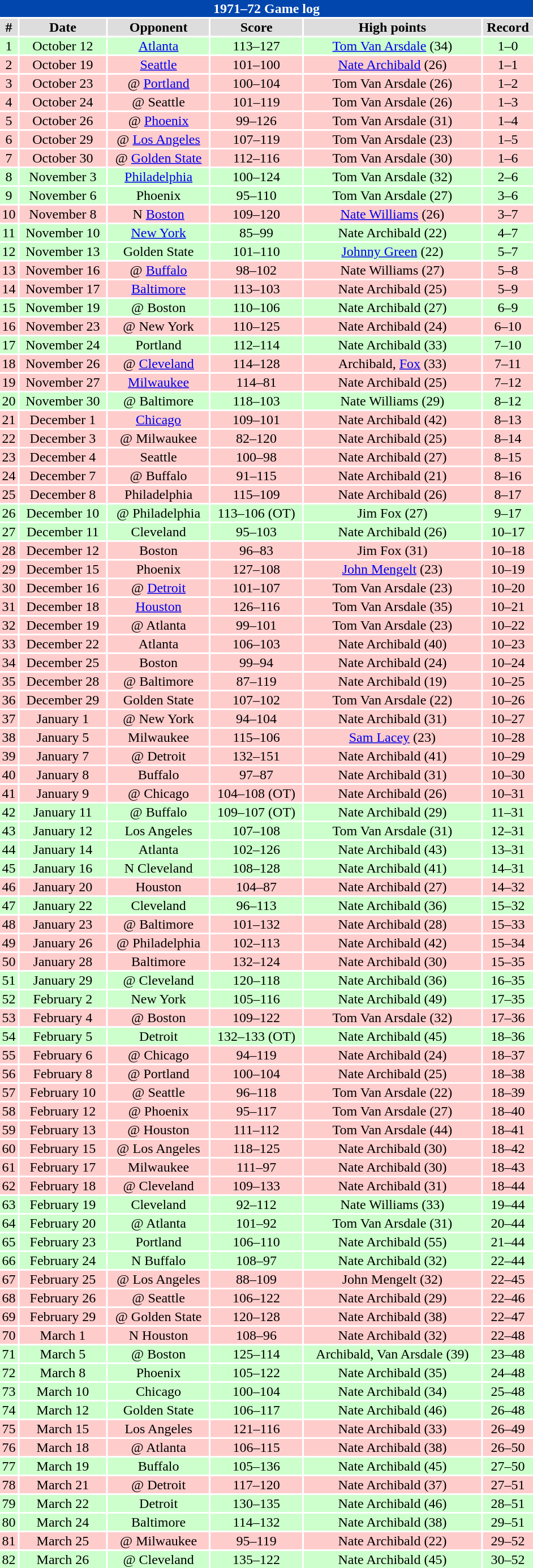<table class="toccolours collapsible" width=50% style="clear:both; margin:1.5em auto; text-align:center">
<tr>
<th colspan=11 style="background:#0046AD; color:white;">1971–72 Game log</th>
</tr>
<tr align="center" bgcolor="#dddddd">
<td><strong>#</strong></td>
<td><strong>Date</strong></td>
<td><strong>Opponent</strong></td>
<td><strong>Score</strong></td>
<td><strong>High points</strong></td>
<td><strong>Record</strong></td>
</tr>
<tr align="center" bgcolor="ccffcc">
<td>1</td>
<td>October 12</td>
<td><a href='#'>Atlanta</a></td>
<td>113–127</td>
<td><a href='#'>Tom Van Arsdale</a> (34)</td>
<td>1–0</td>
</tr>
<tr align="center" bgcolor="ffcccc">
<td>2</td>
<td>October 19</td>
<td><a href='#'>Seattle</a></td>
<td>101–100</td>
<td><a href='#'>Nate Archibald</a> (26)</td>
<td>1–1</td>
</tr>
<tr align="center" bgcolor="ffcccc">
<td>3</td>
<td>October 23</td>
<td>@ <a href='#'>Portland</a></td>
<td>100–104</td>
<td>Tom Van Arsdale (26)</td>
<td>1–2</td>
</tr>
<tr align="center" bgcolor="ffcccc">
<td>4</td>
<td>October 24</td>
<td>@ Seattle</td>
<td>101–119</td>
<td>Tom Van Arsdale (26)</td>
<td>1–3</td>
</tr>
<tr align="center" bgcolor="ffcccc">
<td>5</td>
<td>October 26</td>
<td>@ <a href='#'>Phoenix</a></td>
<td>99–126</td>
<td>Tom Van Arsdale (31)</td>
<td>1–4</td>
</tr>
<tr align="center" bgcolor="ffcccc">
<td>6</td>
<td>October 29</td>
<td>@ <a href='#'>Los Angeles</a></td>
<td>107–119</td>
<td>Tom Van Arsdale (23)</td>
<td>1–5</td>
</tr>
<tr align="center" bgcolor="ffcccc">
<td>7</td>
<td>October 30</td>
<td>@ <a href='#'>Golden State</a></td>
<td>112–116</td>
<td>Tom Van Arsdale (30)</td>
<td>1–6</td>
</tr>
<tr align="center" bgcolor="ccffcc">
<td>8</td>
<td>November 3</td>
<td><a href='#'>Philadelphia</a></td>
<td>100–124</td>
<td>Tom Van Arsdale (32)</td>
<td>2–6</td>
</tr>
<tr align="center" bgcolor="ccffcc">
<td>9</td>
<td>November 6</td>
<td>Phoenix</td>
<td>95–110</td>
<td>Tom Van Arsdale (27)</td>
<td>3–6</td>
</tr>
<tr align="center" bgcolor="ffcccc">
<td>10</td>
<td>November 8</td>
<td>N <a href='#'>Boston</a></td>
<td>109–120</td>
<td><a href='#'>Nate Williams</a> (26)</td>
<td>3–7</td>
</tr>
<tr align="center" bgcolor="ccffcc">
<td>11</td>
<td>November 10</td>
<td><a href='#'>New York</a></td>
<td>85–99</td>
<td>Nate Archibald (22)</td>
<td>4–7</td>
</tr>
<tr align="center" bgcolor="ccffcc">
<td>12</td>
<td>November 13</td>
<td>Golden State</td>
<td>101–110</td>
<td><a href='#'>Johnny Green</a> (22)</td>
<td>5–7</td>
</tr>
<tr align="center" bgcolor="ffcccc">
<td>13</td>
<td>November 16</td>
<td>@ <a href='#'>Buffalo</a></td>
<td>98–102</td>
<td>Nate Williams (27)</td>
<td>5–8</td>
</tr>
<tr align="center" bgcolor="ffcccc">
<td>14</td>
<td>November 17</td>
<td><a href='#'>Baltimore</a></td>
<td>113–103</td>
<td>Nate Archibald (25)</td>
<td>5–9</td>
</tr>
<tr align="center" bgcolor="ccffcc">
<td>15</td>
<td>November 19</td>
<td>@ Boston</td>
<td>110–106</td>
<td>Nate Archibald (27)</td>
<td>6–9</td>
</tr>
<tr align="center" bgcolor="ffcccc">
<td>16</td>
<td>November 23</td>
<td>@ New York</td>
<td>110–125</td>
<td>Nate Archibald (24)</td>
<td>6–10</td>
</tr>
<tr align="center" bgcolor="ccffcc">
<td>17</td>
<td>November 24</td>
<td>Portland</td>
<td>112–114</td>
<td>Nate Archibald (33)</td>
<td>7–10</td>
</tr>
<tr align="center" bgcolor="ffcccc">
<td>18</td>
<td>November 26</td>
<td>@ <a href='#'>Cleveland</a></td>
<td>114–128</td>
<td>Archibald, <a href='#'>Fox</a> (33)</td>
<td>7–11</td>
</tr>
<tr align="center" bgcolor="ffcccc">
<td>19</td>
<td>November 27</td>
<td><a href='#'>Milwaukee</a></td>
<td>114–81</td>
<td>Nate Archibald (25)</td>
<td>7–12</td>
</tr>
<tr align="center" bgcolor="ccffcc">
<td>20</td>
<td>November 30</td>
<td>@ Baltimore</td>
<td>118–103</td>
<td>Nate Williams (29)</td>
<td>8–12</td>
</tr>
<tr align="center" bgcolor="ffcccc">
<td>21</td>
<td>December 1</td>
<td><a href='#'>Chicago</a></td>
<td>109–101</td>
<td>Nate Archibald (42)</td>
<td>8–13</td>
</tr>
<tr align="center" bgcolor="ffcccc">
<td>22</td>
<td>December 3</td>
<td>@ Milwaukee</td>
<td>82–120</td>
<td>Nate Archibald (25)</td>
<td>8–14</td>
</tr>
<tr align="center" bgcolor="ffcccc">
<td>23</td>
<td>December 4</td>
<td>Seattle</td>
<td>100–98</td>
<td>Nate Archibald (27)</td>
<td>8–15</td>
</tr>
<tr align="center" bgcolor="ffcccc">
<td>24</td>
<td>December 7</td>
<td>@ Buffalo</td>
<td>91–115</td>
<td>Nate Archibald (21)</td>
<td>8–16</td>
</tr>
<tr align="center" bgcolor="ffcccc">
<td>25</td>
<td>December 8</td>
<td>Philadelphia</td>
<td>115–109</td>
<td>Nate Archibald (26)</td>
<td>8–17</td>
</tr>
<tr align="center" bgcolor="ccffcc">
<td>26</td>
<td>December 10</td>
<td>@ Philadelphia</td>
<td>113–106 (OT)</td>
<td>Jim Fox (27)</td>
<td>9–17</td>
</tr>
<tr align="center" bgcolor="ccffcc">
<td>27</td>
<td>December 11</td>
<td>Cleveland</td>
<td>95–103</td>
<td>Nate Archibald (26)</td>
<td>10–17</td>
</tr>
<tr align="center" bgcolor="ffcccc">
<td>28</td>
<td>December 12</td>
<td>Boston</td>
<td>96–83</td>
<td>Jim Fox (31)</td>
<td>10–18</td>
</tr>
<tr align="center" bgcolor="ffcccc">
<td>29</td>
<td>December 15</td>
<td>Phoenix</td>
<td>127–108</td>
<td><a href='#'>John Mengelt</a> (23)</td>
<td>10–19</td>
</tr>
<tr align="center" bgcolor="ffcccc">
<td>30</td>
<td>December 16</td>
<td>@ <a href='#'>Detroit</a></td>
<td>101–107</td>
<td>Tom Van Arsdale (23)</td>
<td>10–20</td>
</tr>
<tr align="center" bgcolor="ffcccc">
<td>31</td>
<td>December 18</td>
<td><a href='#'>Houston</a></td>
<td>126–116</td>
<td>Tom Van Arsdale (35)</td>
<td>10–21</td>
</tr>
<tr align="center" bgcolor="ffcccc">
<td>32</td>
<td>December 19</td>
<td>@ Atlanta</td>
<td>99–101</td>
<td>Tom Van Arsdale (23)</td>
<td>10–22</td>
</tr>
<tr align="center" bgcolor="ffcccc">
<td>33</td>
<td>December 22</td>
<td>Atlanta</td>
<td>106–103</td>
<td>Nate Archibald (40)</td>
<td>10–23</td>
</tr>
<tr align="center" bgcolor="ffcccc">
<td>34</td>
<td>December 25</td>
<td>Boston</td>
<td>99–94</td>
<td>Nate Archibald (24)</td>
<td>10–24</td>
</tr>
<tr align="center" bgcolor="ffcccc">
<td>35</td>
<td>December 28</td>
<td>@ Baltimore</td>
<td>87–119</td>
<td>Nate Archibald (19)</td>
<td>10–25</td>
</tr>
<tr align="center" bgcolor="ffcccc">
<td>36</td>
<td>December 29</td>
<td>Golden State</td>
<td>107–102</td>
<td>Tom Van Arsdale (22)</td>
<td>10–26</td>
</tr>
<tr align="center" bgcolor="ffcccc">
<td>37</td>
<td>January 1</td>
<td>@ New York</td>
<td>94–104</td>
<td>Nate Archibald (31)</td>
<td>10–27</td>
</tr>
<tr align="center" bgcolor="ffcccc">
<td>38</td>
<td>January 5</td>
<td>Milwaukee</td>
<td>115–106</td>
<td><a href='#'>Sam Lacey</a> (23)</td>
<td>10–28</td>
</tr>
<tr align="center" bgcolor="ffcccc">
<td>39</td>
<td>January 7</td>
<td>@ Detroit</td>
<td>132–151</td>
<td>Nate Archibald (41)</td>
<td>10–29</td>
</tr>
<tr align="center" bgcolor="ffcccc">
<td>40</td>
<td>January 8</td>
<td>Buffalo</td>
<td>97–87</td>
<td>Nate Archibald (31)</td>
<td>10–30</td>
</tr>
<tr align="center" bgcolor="ffcccc">
<td>41</td>
<td>January 9</td>
<td>@ Chicago</td>
<td>104–108 (OT)</td>
<td>Nate Archibald (26)</td>
<td>10–31</td>
</tr>
<tr align="center" bgcolor="ccffcc">
<td>42</td>
<td>January 11</td>
<td>@ Buffalo</td>
<td>109–107 (OT)</td>
<td>Nate Archibald (29)</td>
<td>11–31</td>
</tr>
<tr align="center" bgcolor="ccffcc">
<td>43</td>
<td>January 12</td>
<td>Los Angeles</td>
<td>107–108</td>
<td>Tom Van Arsdale (31)</td>
<td>12–31</td>
</tr>
<tr align="center" bgcolor="ccffcc">
<td>44</td>
<td>January 14</td>
<td>Atlanta</td>
<td>102–126</td>
<td>Nate Archibald (43)</td>
<td>13–31</td>
</tr>
<tr align="center" bgcolor="ccffcc">
<td>45</td>
<td>January 16</td>
<td>N Cleveland</td>
<td>108–128</td>
<td>Nate Archibald (41)</td>
<td>14–31</td>
</tr>
<tr align="center" bgcolor="ffcccc">
<td>46</td>
<td>January 20</td>
<td>Houston</td>
<td>104–87</td>
<td>Nate Archibald (27)</td>
<td>14–32</td>
</tr>
<tr align="center" bgcolor="ccffcc">
<td>47</td>
<td>January 22</td>
<td>Cleveland</td>
<td>96–113</td>
<td>Nate Archibald (36)</td>
<td>15–32</td>
</tr>
<tr align="center" bgcolor="ffcccc">
<td>48</td>
<td>January 23</td>
<td>@ Baltimore</td>
<td>101–132</td>
<td>Nate Archibald (28)</td>
<td>15–33</td>
</tr>
<tr align="center" bgcolor="ffcccc">
<td>49</td>
<td>January 26</td>
<td>@ Philadelphia</td>
<td>102–113</td>
<td>Nate Archibald (42)</td>
<td>15–34</td>
</tr>
<tr align="center" bgcolor="ffcccc">
<td>50</td>
<td>January 28</td>
<td>Baltimore</td>
<td>132–124</td>
<td>Nate Archibald (30)</td>
<td>15–35</td>
</tr>
<tr align="center" bgcolor="ccffcc">
<td>51</td>
<td>January 29</td>
<td>@ Cleveland</td>
<td>120–118</td>
<td>Nate Archibald (36)</td>
<td>16–35</td>
</tr>
<tr align="center" bgcolor="ccffcc">
<td>52</td>
<td>February 2</td>
<td>New York</td>
<td>105–116</td>
<td>Nate Archibald (49)</td>
<td>17–35</td>
</tr>
<tr align="center" bgcolor="ffcccc">
<td>53</td>
<td>February 4</td>
<td>@ Boston</td>
<td>109–122</td>
<td>Tom Van Arsdale (32)</td>
<td>17–36</td>
</tr>
<tr align="center" bgcolor="ccffcc">
<td>54</td>
<td>February 5</td>
<td>Detroit</td>
<td>132–133 (OT)</td>
<td>Nate Archibald (45)</td>
<td>18–36</td>
</tr>
<tr align="center" bgcolor="ffcccc">
<td>55</td>
<td>February 6</td>
<td>@ Chicago</td>
<td>94–119</td>
<td>Nate Archibald (24)</td>
<td>18–37</td>
</tr>
<tr align="center" bgcolor="ffcccc">
<td>56</td>
<td>February 8</td>
<td>@ Portland</td>
<td>100–104</td>
<td>Nate Archibald (25)</td>
<td>18–38</td>
</tr>
<tr align="center" bgcolor="ffcccc">
<td>57</td>
<td>February 10</td>
<td>@ Seattle</td>
<td>96–118</td>
<td>Tom Van Arsdale (22)</td>
<td>18–39</td>
</tr>
<tr align="center" bgcolor="ffcccc">
<td>58</td>
<td>February 12</td>
<td>@ Phoenix</td>
<td>95–117</td>
<td>Tom Van Arsdale (27)</td>
<td>18–40</td>
</tr>
<tr align="center" bgcolor="ffcccc">
<td>59</td>
<td>February 13</td>
<td>@ Houston</td>
<td>111–112</td>
<td>Tom Van Arsdale (44)</td>
<td>18–41</td>
</tr>
<tr align="center" bgcolor="ffcccc">
<td>60</td>
<td>February 15</td>
<td>@ Los Angeles</td>
<td>118–125</td>
<td>Nate Archibald (30)</td>
<td>18–42</td>
</tr>
<tr align="center" bgcolor="ffcccc">
<td>61</td>
<td>February 17</td>
<td>Milwaukee</td>
<td>111–97</td>
<td>Nate Archibald (30)</td>
<td>18–43</td>
</tr>
<tr align="center" bgcolor="ffcccc">
<td>62</td>
<td>February 18</td>
<td>@ Cleveland</td>
<td>109–133</td>
<td>Nate Archibald (31)</td>
<td>18–44</td>
</tr>
<tr align="center" bgcolor="ccffcc">
<td>63</td>
<td>February 19</td>
<td>Cleveland</td>
<td>92–112</td>
<td>Nate Williams (33)</td>
<td>19–44</td>
</tr>
<tr align="center" bgcolor="ccffcc">
<td>64</td>
<td>February 20</td>
<td>@ Atlanta</td>
<td>101–92</td>
<td>Tom Van Arsdale (31)</td>
<td>20–44</td>
</tr>
<tr align="center" bgcolor="ccffcc">
<td>65</td>
<td>February 23</td>
<td>Portland</td>
<td>106–110</td>
<td>Nate Archibald (55)</td>
<td>21–44</td>
</tr>
<tr align="center" bgcolor="ccffcc">
<td>66</td>
<td>February 24</td>
<td>N Buffalo</td>
<td>108–97</td>
<td>Nate Archibald (32)</td>
<td>22–44</td>
</tr>
<tr align="center" bgcolor="ffcccc">
<td>67</td>
<td>February 25</td>
<td>@ Los Angeles</td>
<td>88–109</td>
<td>John Mengelt (32)</td>
<td>22–45</td>
</tr>
<tr align="center" bgcolor="ffcccc">
<td>68</td>
<td>February 26</td>
<td>@ Seattle</td>
<td>106–122</td>
<td>Nate Archibald (29)</td>
<td>22–46</td>
</tr>
<tr align="center" bgcolor="ffcccc">
<td>69</td>
<td>February 29</td>
<td>@ Golden State</td>
<td>120–128</td>
<td>Nate Archibald (38)</td>
<td>22–47</td>
</tr>
<tr align="center" bgcolor="ffcccc">
<td>70</td>
<td>March 1</td>
<td>N Houston</td>
<td>108–96</td>
<td>Nate Archibald (32)</td>
<td>22–48</td>
</tr>
<tr align="center" bgcolor="ccffcc">
<td>71</td>
<td>March 5</td>
<td>@ Boston</td>
<td>125–114</td>
<td>Archibald, Van Arsdale (39)</td>
<td>23–48</td>
</tr>
<tr align="center" bgcolor="ccffcc">
<td>72</td>
<td>March 8</td>
<td>Phoenix</td>
<td>105–122</td>
<td>Nate Archibald (35)</td>
<td>24–48</td>
</tr>
<tr align="center" bgcolor="ccffcc">
<td>73</td>
<td>March 10</td>
<td>Chicago</td>
<td>100–104</td>
<td>Nate Archibald (34)</td>
<td>25–48</td>
</tr>
<tr align="center" bgcolor="ccffcc">
<td>74</td>
<td>March 12</td>
<td>Golden State</td>
<td>106–117</td>
<td>Nate Archibald (46)</td>
<td>26–48</td>
</tr>
<tr align="center" bgcolor="ffcccc">
<td>75</td>
<td>March 15</td>
<td>Los Angeles</td>
<td>121–116</td>
<td>Nate Archibald (33)</td>
<td>26–49</td>
</tr>
<tr align="center" bgcolor="ffcccc">
<td>76</td>
<td>March 18</td>
<td>@ Atlanta</td>
<td>106–115</td>
<td>Nate Archibald (38)</td>
<td>26–50</td>
</tr>
<tr align="center" bgcolor="ccffcc">
<td>77</td>
<td>March 19</td>
<td>Buffalo</td>
<td>105–136</td>
<td>Nate Archibald (45)</td>
<td>27–50</td>
</tr>
<tr align="center" bgcolor="ffcccc">
<td>78</td>
<td>March 21</td>
<td>@ Detroit</td>
<td>117–120</td>
<td>Nate Archibald (37)</td>
<td>27–51</td>
</tr>
<tr align="center" bgcolor="ccffcc">
<td>79</td>
<td>March 22</td>
<td>Detroit</td>
<td>130–135</td>
<td>Nate Archibald (46)</td>
<td>28–51</td>
</tr>
<tr align="center" bgcolor="ccffcc">
<td>80</td>
<td>March 24</td>
<td>Baltimore</td>
<td>114–132</td>
<td>Nate Archibald (38)</td>
<td>29–51</td>
</tr>
<tr align="center" bgcolor="ffcccc">
<td>81</td>
<td>March 25</td>
<td>@ Milwaukee</td>
<td>95–119</td>
<td>Nate Archibald (22)</td>
<td>29–52</td>
</tr>
<tr align="center" bgcolor="ccffcc">
<td>82</td>
<td>March 26</td>
<td>@ Cleveland</td>
<td>135–122</td>
<td>Nate Archibald (45)</td>
<td>30–52</td>
</tr>
</table>
